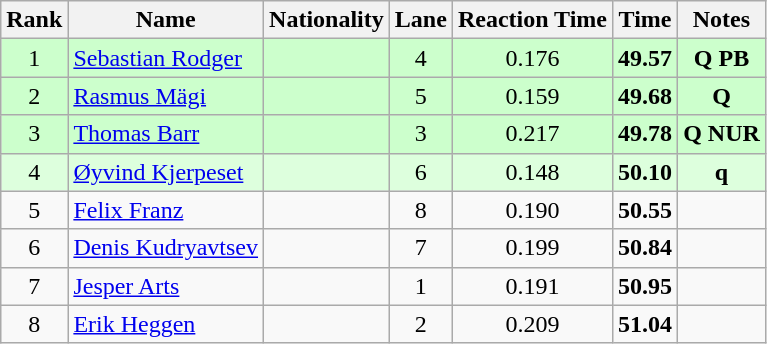<table class="wikitable sortable" style="text-align:center">
<tr>
<th>Rank</th>
<th>Name</th>
<th>Nationality</th>
<th>Lane</th>
<th>Reaction Time</th>
<th>Time</th>
<th>Notes</th>
</tr>
<tr bgcolor=ccffcc>
<td>1</td>
<td align=left><a href='#'>Sebastian Rodger</a></td>
<td align=left></td>
<td>4</td>
<td>0.176</td>
<td><strong>49.57</strong></td>
<td><strong>Q PB</strong></td>
</tr>
<tr bgcolor=ccffcc>
<td>2</td>
<td align=left><a href='#'>Rasmus Mägi</a></td>
<td align=left></td>
<td>5</td>
<td>0.159</td>
<td><strong>49.68</strong></td>
<td><strong>Q</strong></td>
</tr>
<tr bgcolor=ccffcc>
<td>3</td>
<td align=left><a href='#'>Thomas Barr</a></td>
<td align=left></td>
<td>3</td>
<td>0.217</td>
<td><strong>49.78</strong></td>
<td><strong>Q NUR</strong></td>
</tr>
<tr bgcolor=ddffdd>
<td>4</td>
<td align=left><a href='#'>Øyvind Kjerpeset</a></td>
<td align=left></td>
<td>6</td>
<td>0.148</td>
<td><strong>50.10</strong></td>
<td><strong>q</strong></td>
</tr>
<tr>
<td>5</td>
<td align=left><a href='#'>Felix Franz</a></td>
<td align=left></td>
<td>8</td>
<td>0.190</td>
<td><strong>50.55</strong></td>
<td></td>
</tr>
<tr>
<td>6</td>
<td align=left><a href='#'>Denis Kudryavtsev</a></td>
<td align=left></td>
<td>7</td>
<td>0.199</td>
<td><strong>50.84</strong></td>
<td></td>
</tr>
<tr>
<td>7</td>
<td align=left><a href='#'>Jesper Arts</a></td>
<td align=left></td>
<td>1</td>
<td>0.191</td>
<td><strong>50.95</strong></td>
<td></td>
</tr>
<tr>
<td>8</td>
<td align=left><a href='#'>Erik Heggen</a></td>
<td align=left></td>
<td>2</td>
<td>0.209</td>
<td><strong>51.04</strong></td>
<td></td>
</tr>
</table>
